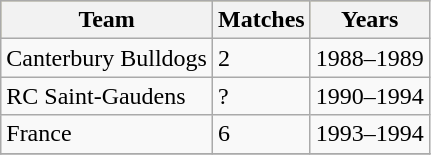<table class="wikitable">
<tr bgcolor=#bdb76b>
<th>Team</th>
<th>Matches</th>
<th>Years</th>
</tr>
<tr>
<td>Canterbury Bulldogs</td>
<td>2</td>
<td>1988–1989</td>
</tr>
<tr>
<td>RC Saint-Gaudens</td>
<td>?</td>
<td>1990–1994</td>
</tr>
<tr>
<td>France</td>
<td>6</td>
<td>1993–1994</td>
</tr>
<tr>
</tr>
</table>
